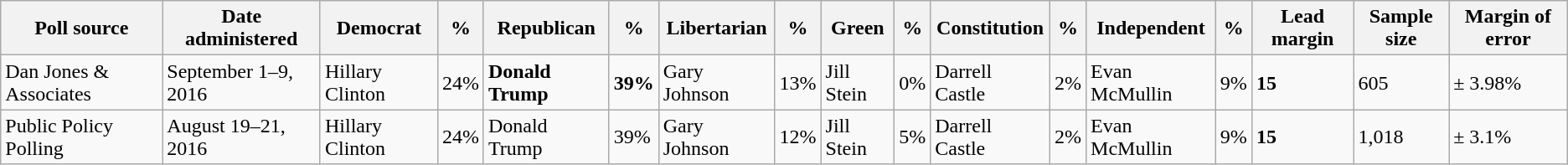<table class="wikitable">
<tr>
<th>Poll source</th>
<th>Date administered</th>
<th>Democrat</th>
<th>%</th>
<th>Republican</th>
<th>%</th>
<th>Libertarian</th>
<th>%</th>
<th>Green</th>
<th>%</th>
<th>Constitution</th>
<th>%</th>
<th>Independent</th>
<th>%</th>
<th>Lead margin</th>
<th>Sample size</th>
<th>Margin of error</th>
</tr>
<tr>
<td>Dan Jones & Associates</td>
<td>September 1–9, 2016</td>
<td>Hillary Clinton</td>
<td>24%</td>
<td><strong>Donald Trump</strong></td>
<td><strong>39%</strong></td>
<td>Gary Johnson</td>
<td>13%</td>
<td>Jill Stein</td>
<td>0%</td>
<td>Darrell Castle</td>
<td>2%</td>
<td>Evan McMullin</td>
<td>9%</td>
<td><strong>15</strong></td>
<td>605</td>
<td>± 3.98%</td>
</tr>
<tr>
<td>Public Policy Polling</td>
<td>August 19–21, 2016</td>
<td>Hillary Clinton</td>
<td>24%</td>
<td>Donald Trump</td>
<td>39%</td>
<td>Gary Johnson</td>
<td>12%</td>
<td>Jill Stein</td>
<td>5%</td>
<td>Darrell Castle</td>
<td>2%</td>
<td>Evan McMullin</td>
<td>9%</td>
<td><strong>15</strong></td>
<td>1,018</td>
<td>± 3.1%</td>
</tr>
</table>
